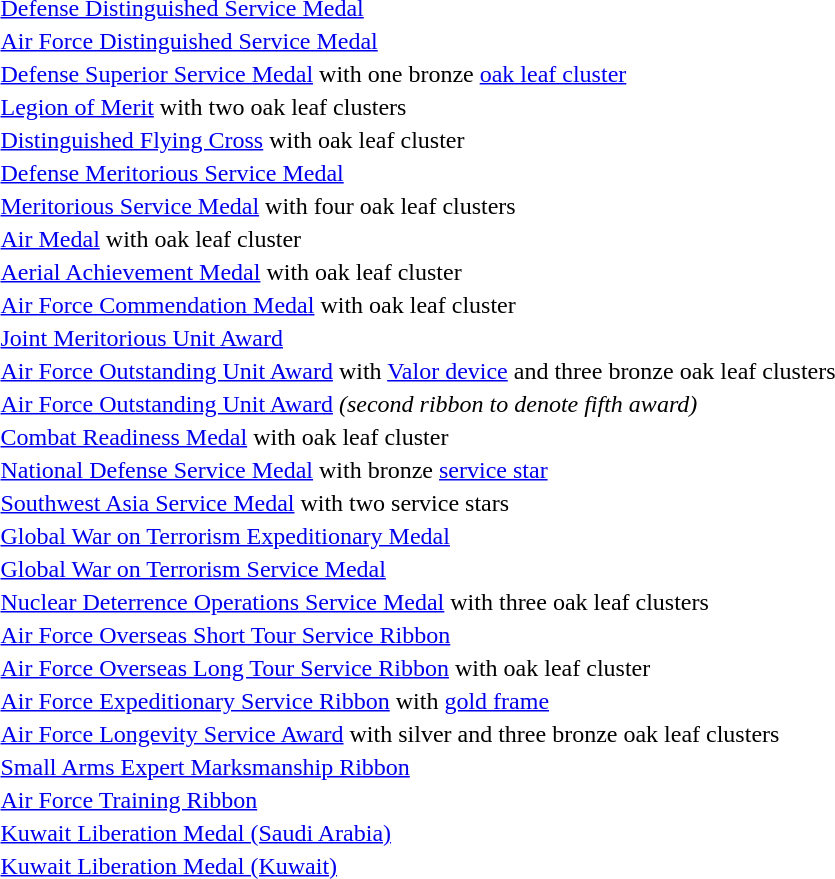<table>
<tr>
<td></td>
<td><a href='#'>Defense Distinguished Service Medal</a></td>
</tr>
<tr>
<td></td>
<td><a href='#'>Air Force Distinguished Service Medal</a></td>
</tr>
<tr>
<td></td>
<td><a href='#'>Defense Superior Service Medal</a> with one bronze <a href='#'>oak leaf cluster</a></td>
</tr>
<tr>
<td><span></span><span></span></td>
<td><a href='#'>Legion of Merit</a> with two oak leaf clusters</td>
</tr>
<tr>
<td></td>
<td><a href='#'>Distinguished Flying Cross</a> with oak leaf cluster</td>
</tr>
<tr>
<td></td>
<td><a href='#'>Defense Meritorious Service Medal</a></td>
</tr>
<tr>
<td><span></span><span></span><span></span><span></span></td>
<td><a href='#'>Meritorious Service Medal</a> with four oak leaf clusters</td>
</tr>
<tr>
<td></td>
<td><a href='#'>Air Medal</a> with oak leaf cluster</td>
</tr>
<tr>
<td></td>
<td><a href='#'>Aerial Achievement Medal</a> with oak leaf cluster</td>
</tr>
<tr>
<td></td>
<td><a href='#'>Air Force Commendation Medal</a> with oak leaf cluster</td>
</tr>
<tr>
<td></td>
<td><a href='#'>Joint Meritorious Unit Award</a></td>
</tr>
<tr>
<td><span></span><span></span><span></span><span></span></td>
<td><a href='#'>Air Force Outstanding Unit Award</a> with <a href='#'>Valor device</a> and three bronze oak leaf clusters</td>
</tr>
<tr>
<td></td>
<td><a href='#'>Air Force Outstanding Unit Award</a> <em>(second ribbon to denote fifth award)</em></td>
</tr>
<tr>
<td></td>
<td><a href='#'>Combat Readiness Medal</a> with oak leaf cluster</td>
</tr>
<tr>
<td></td>
<td><a href='#'>National Defense Service Medal</a> with bronze <a href='#'>service star</a></td>
</tr>
<tr>
<td><span></span><span></span></td>
<td><a href='#'>Southwest Asia Service Medal</a> with two service stars</td>
</tr>
<tr>
<td></td>
<td><a href='#'>Global War on Terrorism Expeditionary Medal</a></td>
</tr>
<tr>
<td></td>
<td><a href='#'>Global War on Terrorism Service Medal</a></td>
</tr>
<tr>
<td><span></span><span></span><span></span></td>
<td><a href='#'>Nuclear Deterrence Operations Service Medal</a> with three oak leaf clusters</td>
</tr>
<tr>
<td></td>
<td><a href='#'>Air Force Overseas Short Tour Service Ribbon</a></td>
</tr>
<tr>
<td></td>
<td><a href='#'>Air Force Overseas Long Tour Service Ribbon</a> with oak leaf cluster</td>
</tr>
<tr>
<td></td>
<td><a href='#'>Air Force Expeditionary Service Ribbon</a> with <a href='#'>gold frame</a></td>
</tr>
<tr>
<td><span></span><span></span><span></span><span></span></td>
<td><a href='#'>Air Force Longevity Service Award</a> with silver and three bronze oak leaf clusters</td>
</tr>
<tr>
<td></td>
<td><a href='#'>Small Arms Expert Marksmanship Ribbon</a></td>
</tr>
<tr>
<td></td>
<td><a href='#'>Air Force Training Ribbon</a></td>
</tr>
<tr>
<td></td>
<td><a href='#'>Kuwait Liberation Medal (Saudi Arabia)</a></td>
</tr>
<tr>
<td></td>
<td><a href='#'>Kuwait Liberation Medal (Kuwait)</a></td>
</tr>
</table>
